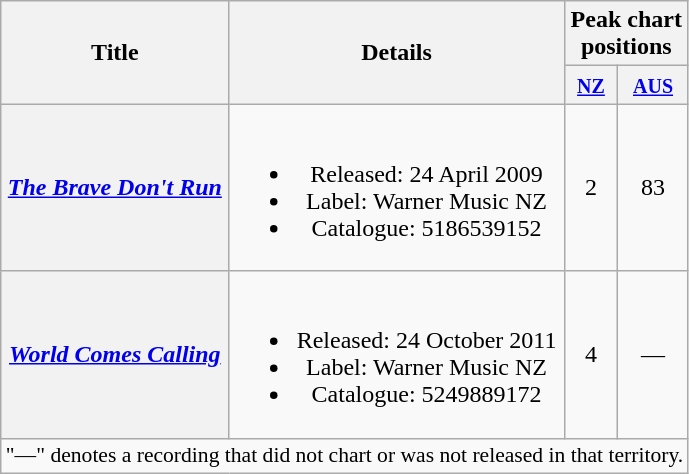<table class="wikitable plainrowheaders" style="text-align:center">
<tr>
<th rowspan="2">Title</th>
<th rowspan="2">Details</th>
<th scope="col" colspan="2">Peak chart<br>positions</th>
</tr>
<tr>
<th><small><a href='#'>NZ</a></small></th>
<th><small><a href='#'>AUS</a></small></th>
</tr>
<tr>
<th scope="row"><em><a href='#'>The Brave Don't Run</a></em></th>
<td><br><ul><li>Released: 24 April 2009</li><li>Label: Warner Music NZ</li><li>Catalogue: 5186539152</li></ul></td>
<td>2</td>
<td>83</td>
</tr>
<tr>
<th scope="row"><em><a href='#'>World Comes Calling</a></em></th>
<td><br><ul><li>Released: 24 October 2011</li><li>Label: Warner Music NZ</li><li>Catalogue: 5249889172</li></ul></td>
<td>4</td>
<td>—</td>
</tr>
<tr>
<td colspan="5" style="font-size:90%" align="center">"—" denotes a recording that did not chart or was not released in that territory.</td>
</tr>
</table>
